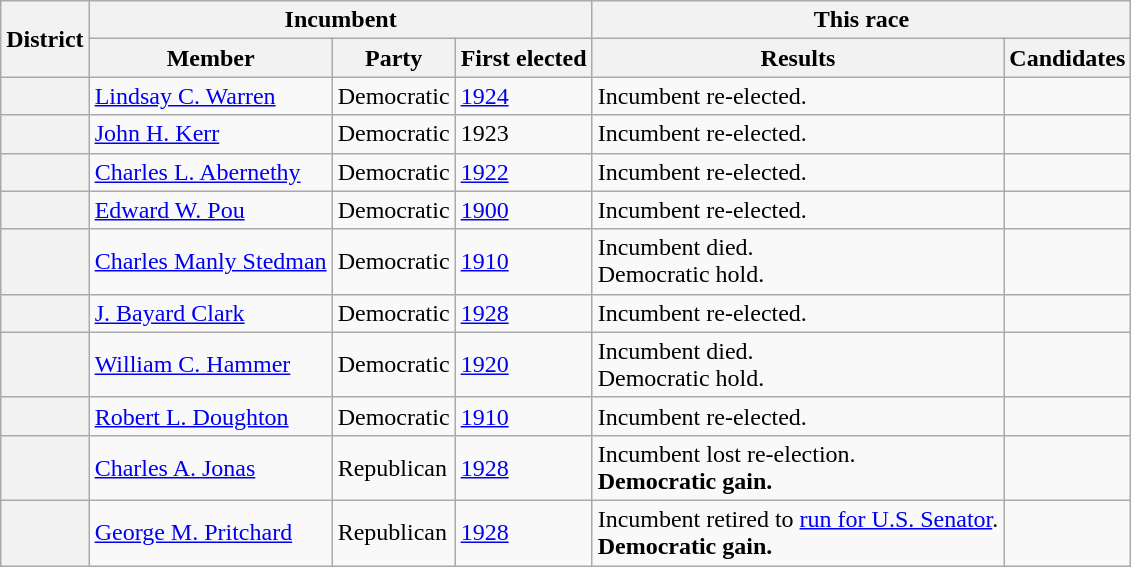<table class=wikitable>
<tr>
<th rowspan=2>District</th>
<th colspan=3>Incumbent</th>
<th colspan=2>This race</th>
</tr>
<tr>
<th>Member</th>
<th>Party</th>
<th>First elected</th>
<th>Results</th>
<th>Candidates</th>
</tr>
<tr>
<th></th>
<td><a href='#'>Lindsay C. Warren</a></td>
<td>Democratic</td>
<td><a href='#'>1924</a></td>
<td>Incumbent re-elected.</td>
<td nowrap></td>
</tr>
<tr>
<th></th>
<td><a href='#'>John H. Kerr</a></td>
<td>Democratic</td>
<td>1923</td>
<td>Incumbent re-elected.</td>
<td nowrap></td>
</tr>
<tr>
<th></th>
<td><a href='#'>Charles L. Abernethy</a></td>
<td>Democratic</td>
<td><a href='#'>1922</a></td>
<td>Incumbent re-elected.</td>
<td nowrap></td>
</tr>
<tr>
<th></th>
<td><a href='#'>Edward W. Pou</a></td>
<td>Democratic</td>
<td><a href='#'>1900</a></td>
<td>Incumbent re-elected.</td>
<td nowrap></td>
</tr>
<tr>
<th></th>
<td><a href='#'>Charles Manly Stedman</a></td>
<td>Democratic</td>
<td><a href='#'>1910</a></td>
<td>Incumbent died.<br>Democratic hold.</td>
<td nowrap></td>
</tr>
<tr>
<th></th>
<td><a href='#'>J. Bayard Clark</a></td>
<td>Democratic</td>
<td><a href='#'>1928</a></td>
<td>Incumbent re-elected.</td>
<td nowrap></td>
</tr>
<tr>
<th></th>
<td><a href='#'>William C. Hammer</a></td>
<td>Democratic</td>
<td><a href='#'>1920</a></td>
<td>Incumbent died.<br>Democratic hold.</td>
<td nowrap></td>
</tr>
<tr>
<th></th>
<td><a href='#'>Robert L. Doughton</a></td>
<td>Democratic</td>
<td><a href='#'>1910</a></td>
<td>Incumbent re-elected.</td>
<td nowrap></td>
</tr>
<tr>
<th></th>
<td><a href='#'>Charles A. Jonas</a></td>
<td>Republican</td>
<td><a href='#'>1928</a></td>
<td>Incumbent lost re-election.<br><strong>Democratic gain.</strong></td>
<td nowrap></td>
</tr>
<tr>
<th></th>
<td><a href='#'>George M. Pritchard</a></td>
<td>Republican</td>
<td><a href='#'>1928</a></td>
<td>Incumbent retired to <a href='#'>run for U.S. Senator</a>.<br><strong>Democratic gain.</strong></td>
<td nowrap></td>
</tr>
</table>
